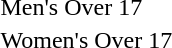<table>
<tr>
<td rowspan=2>Men's Over 17</td>
<td rowspan=2></td>
<td rowspan=2></td>
<td></td>
</tr>
<tr>
<td></td>
</tr>
<tr>
<td rowspan=2>Women's Over 17</td>
<td rowspan=2></td>
<td rowspan=2></td>
<td></td>
</tr>
<tr>
<td></td>
</tr>
</table>
